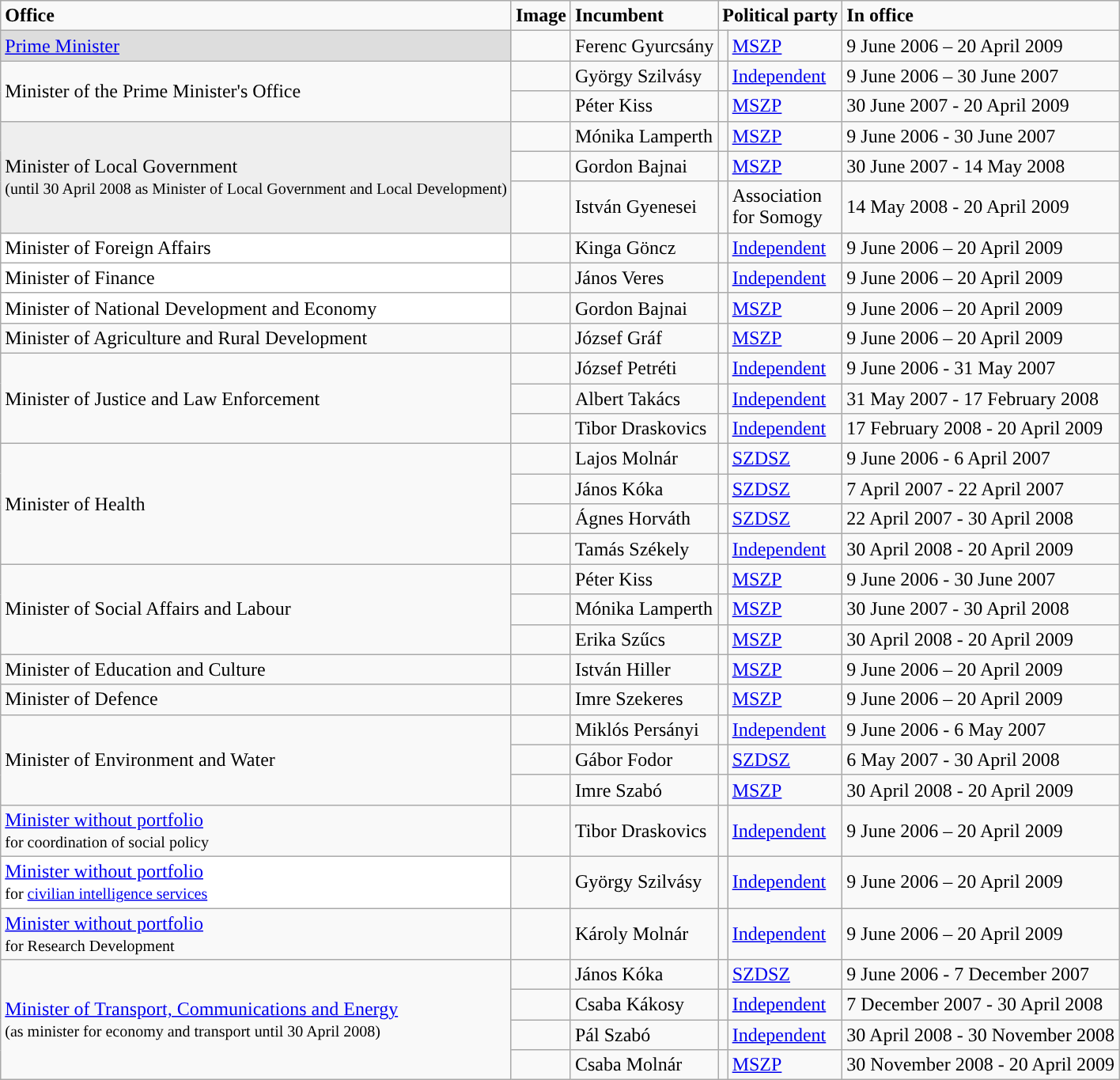<table class="wikitable">
<tr>
<td><strong>Office</strong></td>
<td><strong>Image</strong></td>
<td><strong>Incumbent</strong></td>
<td colspan="2"><strong>Political party</strong></td>
<td><strong>In office</strong></td>
</tr>
<tr>
<td style="background:#ddd;"><a href='#'>Prime Minister</a></td>
<td></td>
<td>Ferenc Gyurcsány</td>
<td style="background-color: "></td>
<td><a href='#'>MSZP</a></td>
<td>9 June 2006 – 20 April 2009</td>
</tr>
<tr>
<td rowspan="2">Minister of the Prime Minister's Office</td>
<td></td>
<td>György Szilvásy</td>
<td style="background-color: "></td>
<td><a href='#'>Independent</a></td>
<td>9 June 2006 – 30 June 2007</td>
</tr>
<tr>
<td></td>
<td>Péter Kiss</td>
<td style="background-color: "></td>
<td><a href='#'>MSZP</a></td>
<td>30 June 2007 - 20 April 2009</td>
</tr>
<tr>
<td rowspan="3" style="background:#eee;">Minister of Local Government<br><small>(until 30 April 2008 as Minister of Local Government and Local Development)</small></td>
<td></td>
<td>Mónika Lamperth</td>
<td style="background-color: "></td>
<td><a href='#'>MSZP</a></td>
<td>9 June 2006 - 30 June 2007</td>
</tr>
<tr>
<td></td>
<td>Gordon Bajnai</td>
<td style="background-color: "></td>
<td><a href='#'>MSZP</a></td>
<td>30 June 2007 - 14 May 2008</td>
</tr>
<tr>
<td></td>
<td>István Gyenesei</td>
<td style="background-color: "></td>
<td>Association<br>for Somogy</td>
<td>14 May 2008 - 20 April 2009</td>
</tr>
<tr>
<td style="background:#fff;">Minister of Foreign Affairs</td>
<td></td>
<td>Kinga Göncz</td>
<td style="background-color: "></td>
<td><a href='#'>Independent</a></td>
<td>9 June 2006 – 20 April 2009</td>
</tr>
<tr>
<td style="background:#fff;">Minister of Finance</td>
<td></td>
<td>János Veres</td>
<td style="background-color: "></td>
<td><a href='#'>Independent</a></td>
<td>9 June 2006 – 20 April 2009</td>
</tr>
<tr>
<td style="background:#fff;">Minister of National Development and Economy</td>
<td></td>
<td>Gordon Bajnai</td>
<td style="background-color: "></td>
<td><a href='#'>MSZP</a></td>
<td>9 June 2006 – 20 April 2009</td>
</tr>
<tr>
<td>Minister of Agriculture and Rural Development</td>
<td></td>
<td>József Gráf</td>
<td style="background-color: "></td>
<td><a href='#'>MSZP</a></td>
<td>9 June 2006 – 20 April 2009</td>
</tr>
<tr>
<td rowspan="3">Minister of Justice and Law Enforcement</td>
<td></td>
<td>József Petréti</td>
<td style="background-color: "></td>
<td><a href='#'>Independent</a></td>
<td>9 June 2006 - 31 May 2007</td>
</tr>
<tr>
<td></td>
<td>Albert Takács</td>
<td style="background-color: "></td>
<td><a href='#'>Independent</a></td>
<td>31 May 2007 - 17 February 2008</td>
</tr>
<tr>
<td></td>
<td>Tibor Draskovics</td>
<td style="background-color: "></td>
<td><a href='#'>Independent</a></td>
<td>17 February 2008 - 20 April 2009</td>
</tr>
<tr>
<td rowspan="4">Minister of Health</td>
<td></td>
<td>Lajos Molnár</td>
<td style="background-color: "></td>
<td><a href='#'>SZDSZ</a></td>
<td>9 June 2006 - 6 April 2007</td>
</tr>
<tr>
<td></td>
<td>János Kóka</td>
<td style="background-color: "></td>
<td><a href='#'>SZDSZ</a></td>
<td>7 April 2007 - 22 April 2007</td>
</tr>
<tr>
<td></td>
<td>Ágnes Horváth</td>
<td style="background-color: "></td>
<td><a href='#'>SZDSZ</a></td>
<td>22 April 2007 - 30 April 2008</td>
</tr>
<tr>
<td></td>
<td>Tamás Székely</td>
<td style="background-color: "></td>
<td><a href='#'>Independent</a></td>
<td>30 April 2008 - 20 April 2009</td>
</tr>
<tr>
<td rowspan="3">Minister of Social Affairs and Labour</td>
<td></td>
<td>Péter Kiss</td>
<td style="background-color: "></td>
<td><a href='#'>MSZP</a></td>
<td>9 June 2006 - 30 June 2007</td>
</tr>
<tr>
<td></td>
<td>Mónika Lamperth</td>
<td style="background-color: "></td>
<td><a href='#'>MSZP</a></td>
<td>30 June 2007 - 30 April 2008</td>
</tr>
<tr>
<td></td>
<td>Erika Szűcs</td>
<td style="background-color: "></td>
<td><a href='#'>MSZP</a></td>
<td>30 April 2008 - 20 April 2009</td>
</tr>
<tr>
<td>Minister of Education and Culture</td>
<td></td>
<td>István Hiller</td>
<td style="background-color: "></td>
<td><a href='#'>MSZP</a></td>
<td>9 June 2006 – 20 April 2009</td>
</tr>
<tr>
<td>Minister of Defence</td>
<td></td>
<td>Imre Szekeres</td>
<td style="background-color: "></td>
<td><a href='#'>MSZP</a></td>
<td>9 June 2006 – 20 April 2009</td>
</tr>
<tr>
<td rowspan="3">Minister of Environment and Water</td>
<td></td>
<td>Miklós Persányi</td>
<td style="background-color: "></td>
<td><a href='#'>Independent</a></td>
<td>9 June 2006 - 6 May 2007</td>
</tr>
<tr>
<td></td>
<td>Gábor Fodor</td>
<td style="background-color: "></td>
<td><a href='#'>SZDSZ</a></td>
<td>6 May 2007 - 30 April 2008</td>
</tr>
<tr>
<td></td>
<td>Imre Szabó</td>
<td style="background-color: "></td>
<td><a href='#'>MSZP</a></td>
<td>30 April 2008 - 20 April 2009</td>
</tr>
<tr>
<td><a href='#'>Minister without portfolio</a><br><small>for coordination of social policy</small></td>
<td></td>
<td>Tibor Draskovics</td>
<td style="background-color: "></td>
<td><a href='#'>Independent</a></td>
<td>9 June 2006 – 20 April 2009</td>
</tr>
<tr>
<td style="background:#fff;"><a href='#'>Minister without portfolio</a><br><small>for <a href='#'>civilian intelligence services</a></small></td>
<td></td>
<td>György Szilvásy</td>
<td style="background-color: "></td>
<td><a href='#'>Independent</a></td>
<td>9 June 2006 – 20 April 2009</td>
</tr>
<tr>
<td><a href='#'>Minister without portfolio</a><br><small>for Research Development</small></td>
<td></td>
<td>Károly Molnár</td>
<td style="background-color: "></td>
<td><a href='#'>Independent</a></td>
<td>9 June 2006 – 20 April 2009</td>
</tr>
<tr>
<td rowspan="4"><a href='#'>Minister of Transport, Communications and Energy</a><br><small>(as minister for economy and transport until 30 April 2008)</small></td>
<td></td>
<td>János Kóka</td>
<td style="background-color: "></td>
<td><a href='#'>SZDSZ</a></td>
<td>9 June 2006 - 7 December 2007</td>
</tr>
<tr>
<td></td>
<td>Csaba Kákosy</td>
<td style="background-color: "></td>
<td><a href='#'>Independent</a></td>
<td>7 December 2007 - 30 April 2008</td>
</tr>
<tr>
<td></td>
<td>Pál Szabó</td>
<td style="background-color: "></td>
<td><a href='#'>Independent</a></td>
<td>30 April 2008 - 30 November 2008</td>
</tr>
<tr>
<td></td>
<td>Csaba Molnár</td>
<td style="background-color: "></td>
<td><a href='#'>MSZP</a></td>
<td>30 November 2008 - 20 April 2009</td>
</tr>
</table>
